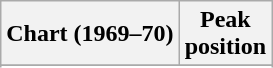<table class="wikitable sortable plainrowheaders" style="text-align:center">
<tr>
<th>Chart (1969–70)</th>
<th>Peak<br>position</th>
</tr>
<tr>
</tr>
<tr>
</tr>
<tr>
</tr>
<tr>
</tr>
</table>
